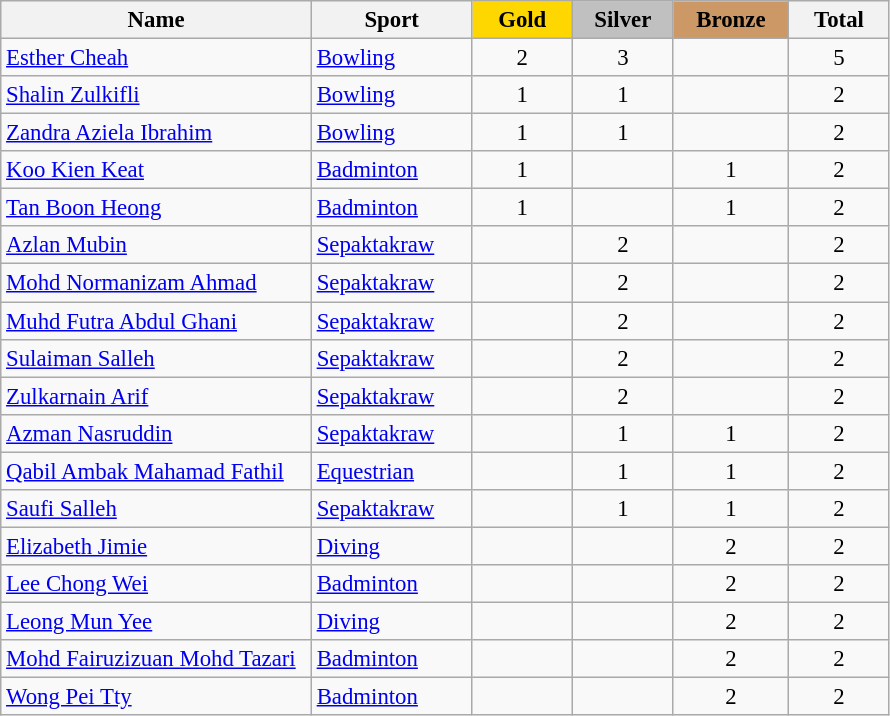<table class="wikitable sortable" style="text-align:center; font-size:95%">
<tr>
<th width=200>Name</th>
<th width=100>Sport</th>
<td bgcolor=gold width=60><strong>Gold</strong></td>
<td bgcolor=silver width=60><strong>Silver</strong></td>
<td bgcolor=#cc9966 width=70><strong>Bronze</strong></td>
<th width=60>Total</th>
</tr>
<tr>
<td align=left><a href='#'>Esther Cheah</a></td>
<td align=left><a href='#'>Bowling</a></td>
<td>2</td>
<td>3</td>
<td></td>
<td>5</td>
</tr>
<tr>
<td align=left><a href='#'>Shalin Zulkifli</a></td>
<td align=left><a href='#'>Bowling</a></td>
<td>1</td>
<td>1</td>
<td></td>
<td>2</td>
</tr>
<tr>
<td align=left><a href='#'>Zandra Aziela Ibrahim</a></td>
<td align=left><a href='#'>Bowling</a></td>
<td>1</td>
<td>1</td>
<td></td>
<td>2</td>
</tr>
<tr>
<td align=left><a href='#'>Koo Kien Keat</a></td>
<td align=left><a href='#'>Badminton</a></td>
<td>1</td>
<td></td>
<td>1</td>
<td>2</td>
</tr>
<tr>
<td align=left><a href='#'>Tan Boon Heong</a></td>
<td align=left><a href='#'>Badminton</a></td>
<td>1</td>
<td></td>
<td>1</td>
<td>2</td>
</tr>
<tr>
<td align=left><a href='#'>Azlan Mubin</a></td>
<td align=left><a href='#'>Sepaktakraw</a></td>
<td></td>
<td>2</td>
<td></td>
<td>2</td>
</tr>
<tr>
<td align=left><a href='#'>Mohd Normanizam Ahmad</a></td>
<td align=left><a href='#'>Sepaktakraw</a></td>
<td></td>
<td>2</td>
<td></td>
<td>2</td>
</tr>
<tr>
<td align=left><a href='#'>Muhd Futra Abdul Ghani</a></td>
<td align=left><a href='#'>Sepaktakraw</a></td>
<td></td>
<td>2</td>
<td></td>
<td>2</td>
</tr>
<tr>
<td align=left><a href='#'>Sulaiman Salleh</a></td>
<td align=left><a href='#'>Sepaktakraw</a></td>
<td></td>
<td>2</td>
<td></td>
<td>2</td>
</tr>
<tr>
<td align=left><a href='#'>Zulkarnain Arif</a></td>
<td align=left><a href='#'>Sepaktakraw</a></td>
<td></td>
<td>2</td>
<td></td>
<td>2</td>
</tr>
<tr>
<td align=left><a href='#'>Azman Nasruddin</a></td>
<td align=left><a href='#'>Sepaktakraw</a></td>
<td></td>
<td>1</td>
<td>1</td>
<td>2</td>
</tr>
<tr>
<td align=left><a href='#'>Qabil Ambak Mahamad Fathil</a></td>
<td align=left><a href='#'>Equestrian</a></td>
<td></td>
<td>1</td>
<td>1</td>
<td>2</td>
</tr>
<tr>
<td align=left><a href='#'>Saufi Salleh</a></td>
<td align=left><a href='#'>Sepaktakraw</a></td>
<td></td>
<td>1</td>
<td>1</td>
<td>2</td>
</tr>
<tr>
<td align=left><a href='#'>Elizabeth Jimie</a></td>
<td align=left><a href='#'>Diving</a></td>
<td></td>
<td></td>
<td>2</td>
<td>2</td>
</tr>
<tr>
<td align=left><a href='#'>Lee Chong Wei</a></td>
<td align=left><a href='#'>Badminton</a></td>
<td></td>
<td></td>
<td>2</td>
<td>2</td>
</tr>
<tr>
<td align=left><a href='#'>Leong Mun Yee</a></td>
<td align=left><a href='#'>Diving</a></td>
<td></td>
<td></td>
<td>2</td>
<td>2</td>
</tr>
<tr>
<td align=left><a href='#'>Mohd Fairuzizuan Mohd Tazari</a></td>
<td align=left><a href='#'>Badminton</a></td>
<td></td>
<td></td>
<td>2</td>
<td>2</td>
</tr>
<tr>
<td align=left><a href='#'>Wong Pei Tty</a></td>
<td align=left><a href='#'>Badminton</a></td>
<td></td>
<td></td>
<td>2</td>
<td>2</td>
</tr>
</table>
